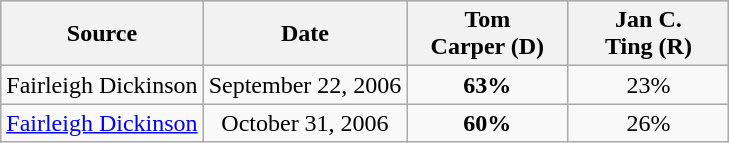<table class="wikitable" style="text-align:center">
<tr bgcolor=lightgrey>
<th>Source</th>
<th>Date</th>
<th style="width:100px;">Tom<br>Carper (D)</th>
<th style="width:100px;">Jan C.<br>Ting (R)</th>
</tr>
<tr>
<td align=left>Fairleigh Dickinson</td>
<td>September 22, 2006</td>
<td><strong>63%</strong></td>
<td>23%</td>
</tr>
<tr>
<td align=left><a href='#'>Fairleigh Dickinson</a></td>
<td>October 31, 2006</td>
<td><strong>60%</strong></td>
<td>26%</td>
</tr>
</table>
